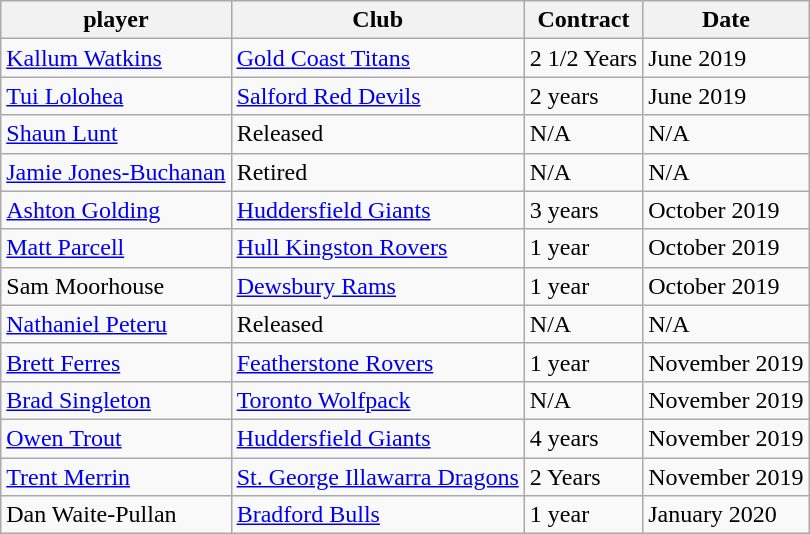<table class="wikitable">
<tr>
<th>player</th>
<th>Club</th>
<th>Contract</th>
<th>Date</th>
</tr>
<tr>
<td><a href='#'>Kallum Watkins</a></td>
<td><a href='#'>Gold Coast Titans</a></td>
<td>2 1/2 Years</td>
<td>June 2019</td>
</tr>
<tr>
<td><a href='#'>Tui Lolohea</a></td>
<td><a href='#'>Salford Red Devils</a></td>
<td>2 years</td>
<td>June 2019</td>
</tr>
<tr>
<td><a href='#'>Shaun Lunt</a></td>
<td>Released</td>
<td>N/A</td>
<td>N/A</td>
</tr>
<tr>
<td><a href='#'>Jamie Jones-Buchanan</a></td>
<td>Retired</td>
<td>N/A</td>
<td>N/A</td>
</tr>
<tr>
<td><a href='#'>Ashton Golding</a></td>
<td><a href='#'>Huddersfield Giants</a></td>
<td>3 years</td>
<td>October 2019</td>
</tr>
<tr>
<td><a href='#'>Matt Parcell</a></td>
<td><a href='#'>Hull Kingston Rovers</a></td>
<td>1 year</td>
<td>October 2019</td>
</tr>
<tr>
<td>Sam Moorhouse</td>
<td><a href='#'>Dewsbury Rams</a></td>
<td>1 year</td>
<td>October 2019</td>
</tr>
<tr>
<td><a href='#'>Nathaniel Peteru</a></td>
<td>Released</td>
<td>N/A</td>
<td>N/A</td>
</tr>
<tr>
<td><a href='#'>Brett Ferres</a></td>
<td><a href='#'>Featherstone Rovers</a></td>
<td>1 year</td>
<td>November 2019</td>
</tr>
<tr>
<td><a href='#'>Brad Singleton</a></td>
<td><a href='#'>Toronto Wolfpack</a></td>
<td>N/A</td>
<td>November 2019</td>
</tr>
<tr>
<td><a href='#'>Owen Trout</a></td>
<td><a href='#'>Huddersfield Giants</a></td>
<td>4 years</td>
<td>November 2019</td>
</tr>
<tr>
<td><a href='#'>Trent Merrin</a></td>
<td><a href='#'>St. George Illawarra Dragons</a></td>
<td>2 Years</td>
<td>November 2019</td>
</tr>
<tr>
<td>Dan Waite-Pullan</td>
<td><a href='#'>Bradford Bulls</a></td>
<td>1 year</td>
<td>January 2020</td>
</tr>
</table>
